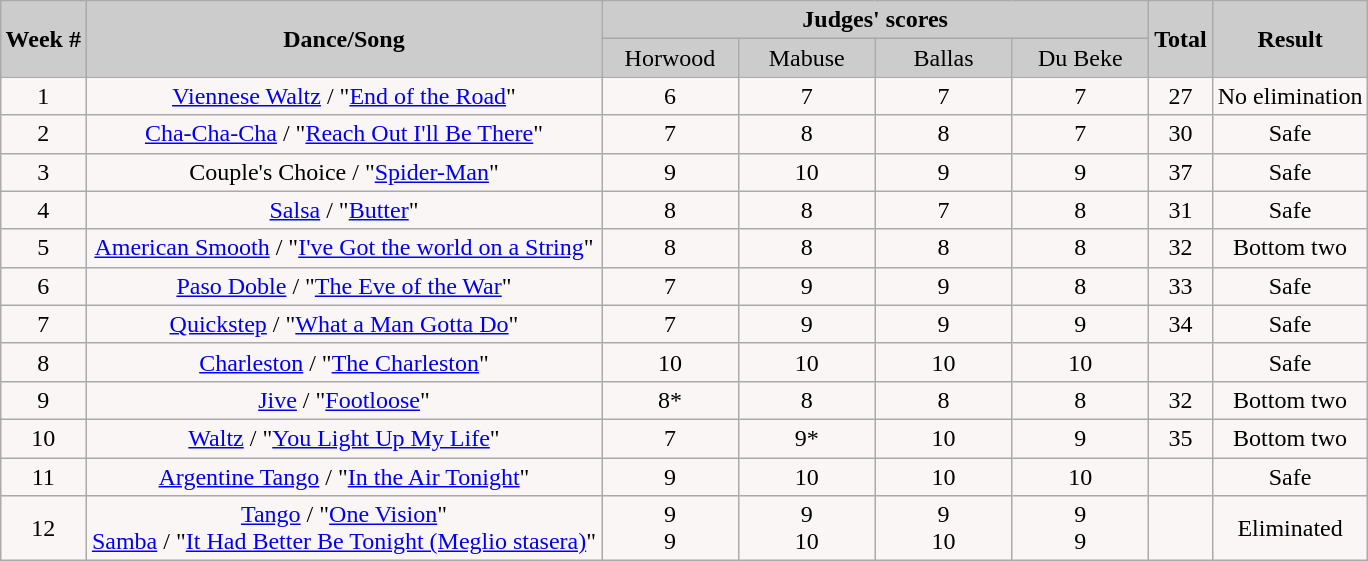<table class="wikitable collapsible collapsed" style="margin:auto; text-align:center;">
<tr style="text-align: center; background:#ccc;">
<td rowspan="2"><strong>Week #</strong></td>
<td rowspan="2"><strong>Dance/Song</strong></td>
<td colspan="4"><strong>Judges' scores</strong></td>
<td rowspan="2"><strong>Total</strong></td>
<td rowspan="2"><strong>Result</strong></td>
</tr>
<tr style="text-align: center; background:#ccc;">
<td style="width:10%; ">Horwood</td>
<td style="width:10%; ">Mabuse</td>
<td style="width:10%; ">Ballas</td>
<td style="width:10%; ">Du Beke</td>
</tr>
<tr style="text-align: center; background:#faf6f6;">
<td>1</td>
<td><a href='#'>Viennese Waltz</a> / "<a href='#'>End of the Road</a>"</td>
<td>6</td>
<td>7</td>
<td>7</td>
<td>7</td>
<td>27</td>
<td>No elimination</td>
</tr>
<tr style="text-align: center; background:#faf6f6;">
<td>2</td>
<td><a href='#'>Cha-Cha-Cha</a> / "<a href='#'>Reach Out I'll Be There</a>"</td>
<td>7</td>
<td>8</td>
<td>8</td>
<td>7</td>
<td>30</td>
<td>Safe</td>
</tr>
<tr style="text-align: center; background:#faf6f6;">
<td>3</td>
<td>Couple's Choice / "<a href='#'>Spider-Man</a>"</td>
<td>9</td>
<td>10</td>
<td>9</td>
<td>9</td>
<td>37</td>
<td>Safe</td>
</tr>
<tr style="text-align: center; background:#faf6f6;">
<td>4</td>
<td><a href='#'>Salsa</a> / "<a href='#'>Butter</a>"</td>
<td>8</td>
<td>8</td>
<td>7</td>
<td>8</td>
<td>31</td>
<td>Safe</td>
</tr>
<tr style="text-align: center; background:#faf6f6;">
<td>5</td>
<td><a href='#'>American Smooth</a> / "<a href='#'>I've Got the world on a String</a>"</td>
<td>8</td>
<td>8</td>
<td>8</td>
<td>8</td>
<td>32</td>
<td>Bottom two</td>
</tr>
<tr style="text-align: center; background:#faf6f6;">
<td>6</td>
<td><a href='#'>Paso Doble</a> / "<a href='#'>The Eve of the War</a>"</td>
<td>7</td>
<td>9</td>
<td>9</td>
<td>8</td>
<td>33</td>
<td>Safe</td>
</tr>
<tr style="text-align: center; background:#faf6f6;">
<td>7</td>
<td><a href='#'>Quickstep</a> / "<a href='#'>What a Man Gotta Do</a>"</td>
<td>7</td>
<td>9</td>
<td>9</td>
<td>9</td>
<td>34</td>
<td>Safe</td>
</tr>
<tr style="text-align: center; background:#faf6f6;">
<td>8</td>
<td><a href='#'>Charleston</a> / "<a href='#'>The Charleston</a>"</td>
<td>10</td>
<td>10</td>
<td>10</td>
<td>10</td>
<td><strong></strong></td>
<td>Safe</td>
</tr>
<tr style="text-align: center; background:#faf6f6;">
<td>9</td>
<td><a href='#'>Jive</a> / "<a href='#'>Footloose</a>"</td>
<td>8*</td>
<td>8</td>
<td>8</td>
<td>8</td>
<td>32</td>
<td>Bottom two</td>
</tr>
<tr style="text-align: center; background:#faf6f6;">
<td>10</td>
<td><a href='#'>Waltz</a> / "<a href='#'>You Light Up My Life</a>"</td>
<td>7</td>
<td>9*</td>
<td>10</td>
<td>9</td>
<td>35</td>
<td>Bottom two</td>
</tr>
<tr style="text-align: center; background:#faf6f6;">
<td>11</td>
<td><a href='#'>Argentine Tango</a> / "<a href='#'>In the Air Tonight</a>"</td>
<td>9</td>
<td>10</td>
<td>10</td>
<td>10</td>
<td><strong></strong></td>
<td>Safe</td>
</tr>
<tr style="text-align: center; background:#faf6f6;">
<td>12</td>
<td><a href='#'>Tango</a> / "<a href='#'>One Vision</a>"<br><a href='#'>Samba</a> / "<a href='#'>It Had Better Be Tonight (Meglio stasera)</a>"</td>
<td>9<br>9</td>
<td>9<br>10</td>
<td>9<br>10</td>
<td>9<br>9</td>
<td><em></em><br><em></em></td>
<td>Eliminated</td>
</tr>
</table>
